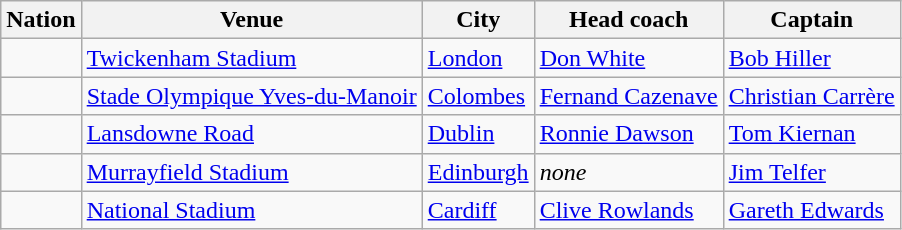<table class="wikitable">
<tr>
<th>Nation</th>
<th>Venue</th>
<th>City</th>
<th>Head coach</th>
<th>Captain</th>
</tr>
<tr>
<td></td>
<td><a href='#'>Twickenham Stadium</a></td>
<td><a href='#'>London</a></td>
<td><a href='#'>Don White</a></td>
<td><a href='#'>Bob Hiller</a></td>
</tr>
<tr>
<td></td>
<td><a href='#'>Stade Olympique Yves-du-Manoir</a></td>
<td><a href='#'>Colombes</a></td>
<td><a href='#'>Fernand Cazenave</a></td>
<td><a href='#'>Christian Carrère</a></td>
</tr>
<tr>
<td></td>
<td><a href='#'>Lansdowne Road</a></td>
<td><a href='#'>Dublin</a></td>
<td><a href='#'>Ronnie Dawson</a></td>
<td><a href='#'>Tom Kiernan</a></td>
</tr>
<tr>
<td></td>
<td><a href='#'>Murrayfield Stadium</a></td>
<td><a href='#'>Edinburgh</a></td>
<td><em>none</em></td>
<td><a href='#'>Jim Telfer</a></td>
</tr>
<tr>
<td></td>
<td><a href='#'>National Stadium</a></td>
<td><a href='#'>Cardiff</a></td>
<td><a href='#'>Clive Rowlands</a></td>
<td><a href='#'>Gareth Edwards</a></td>
</tr>
</table>
